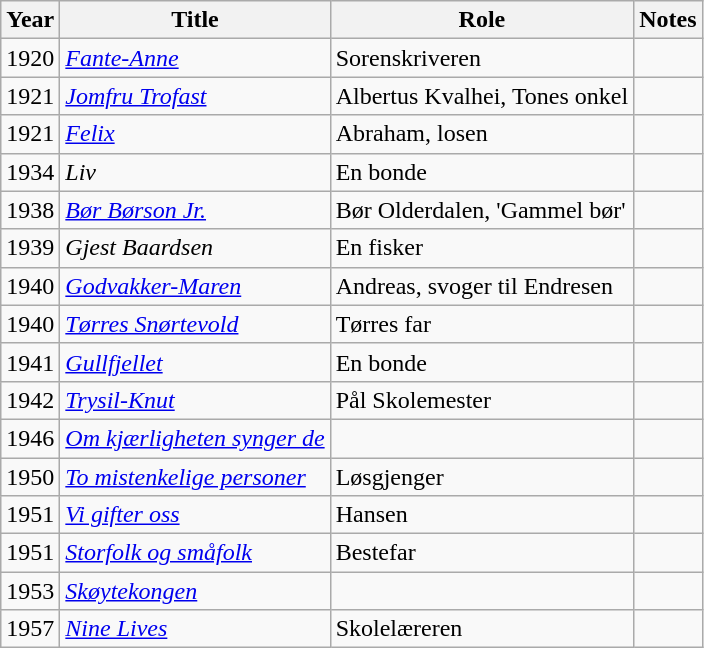<table class="wikitable">
<tr>
<th>Year</th>
<th>Title</th>
<th>Role</th>
<th>Notes</th>
</tr>
<tr>
<td>1920</td>
<td><em><a href='#'>Fante-Anne</a></em></td>
<td>Sorenskriveren</td>
<td></td>
</tr>
<tr>
<td>1921</td>
<td><em><a href='#'>Jomfru Trofast</a></em></td>
<td>Albertus Kvalhei, Tones onkel</td>
<td></td>
</tr>
<tr>
<td>1921</td>
<td><em><a href='#'>Felix</a></em></td>
<td>Abraham, losen</td>
<td></td>
</tr>
<tr>
<td>1934</td>
<td><em>Liv</em></td>
<td>En bonde</td>
<td></td>
</tr>
<tr>
<td>1938</td>
<td><em><a href='#'>Bør Børson Jr.</a></em></td>
<td>Bør Olderdalen, 'Gammel bør'</td>
<td></td>
</tr>
<tr>
<td>1939</td>
<td><em>Gjest Baardsen</em></td>
<td>En fisker</td>
<td></td>
</tr>
<tr>
<td>1940</td>
<td><em><a href='#'>Godvakker-Maren</a></em></td>
<td>Andreas, svoger til Endresen</td>
<td></td>
</tr>
<tr>
<td>1940</td>
<td><em><a href='#'>Tørres Snørtevold</a></em></td>
<td>Tørres far</td>
<td></td>
</tr>
<tr>
<td>1941</td>
<td><em><a href='#'>Gullfjellet</a></em></td>
<td>En bonde</td>
<td></td>
</tr>
<tr>
<td>1942</td>
<td><em><a href='#'>Trysil-Knut</a></em></td>
<td>Pål Skolemester</td>
<td></td>
</tr>
<tr>
<td>1946</td>
<td><em><a href='#'>Om kjærligheten synger de</a></em></td>
<td></td>
<td></td>
</tr>
<tr>
<td>1950</td>
<td><em><a href='#'>To mistenkelige personer</a></em></td>
<td>Løsgjenger</td>
<td></td>
</tr>
<tr>
<td>1951</td>
<td><em><a href='#'>Vi gifter oss</a></em></td>
<td>Hansen</td>
<td></td>
</tr>
<tr>
<td>1951</td>
<td><em><a href='#'>Storfolk og småfolk</a></em></td>
<td>Bestefar</td>
<td></td>
</tr>
<tr>
<td>1953</td>
<td><em><a href='#'>Skøytekongen</a></em></td>
<td></td>
<td></td>
</tr>
<tr>
<td>1957</td>
<td><em><a href='#'>Nine Lives</a></em></td>
<td>Skolelæreren</td>
<td></td>
</tr>
</table>
